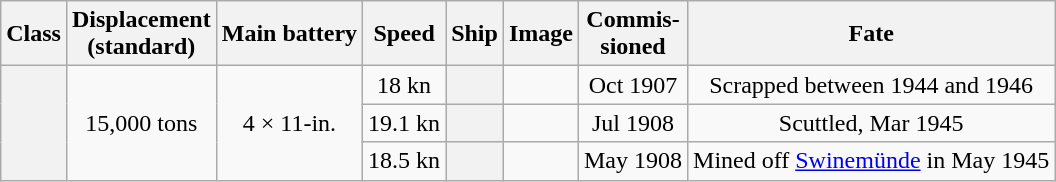<table class="wikitable">
<tr>
<th>Class</th>
<th>Displacement<br>(standard)</th>
<th>Main battery</th>
<th>Speed</th>
<th>Ship</th>
<th>Image</th>
<th>Commis-<br>sioned</th>
<th>Fate</th>
</tr>
<tr>
<th scope="row" rowspan=3></th>
<td scope="row" rowspan=3 style="text-align: center">15,000 tons</td>
<td scope="row" rowspan=3 style="text-align: center">4 × 11-in.</td>
<td scope="row" style="text-align: center">18 kn</td>
<th scope="row" style="text-align: center"></th>
<td></td>
<td scope="row" style="text-align: center">Oct 1907</td>
<td scope="row" style="text-align: center">Scrapped between 1944 and 1946</td>
</tr>
<tr>
<td scope="row" style="text-align: center">19.1 kn</td>
<th scope="row" style="text-align: center"></th>
<td></td>
<td scope="row" style="text-align: center">Jul 1908</td>
<td scope="row" style="text-align: center">Scuttled, Mar 1945</td>
</tr>
<tr>
<td scope="row" style="text-align: center">18.5 kn</td>
<th scope="row" style="text-align: center"></th>
<td></td>
<td scope="row" style="text-align: center">May 1908</td>
<td scope="row" style="text-align: center">Mined off <a href='#'>Swinemünde</a> in May 1945</td>
</tr>
</table>
